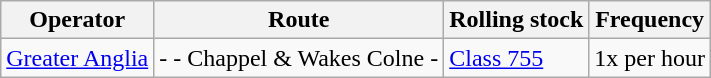<table class="wikitable vatop">
<tr>
<th>Operator</th>
<th>Route</th>
<th>Rolling stock</th>
<th>Frequency</th>
</tr>
<tr>
<td><a href='#'>Greater Anglia</a></td>
<td> -  - Chappel & Wakes Colne - </td>
<td><a href='#'>Class 755</a></td>
<td>1x per hour</td>
</tr>
</table>
